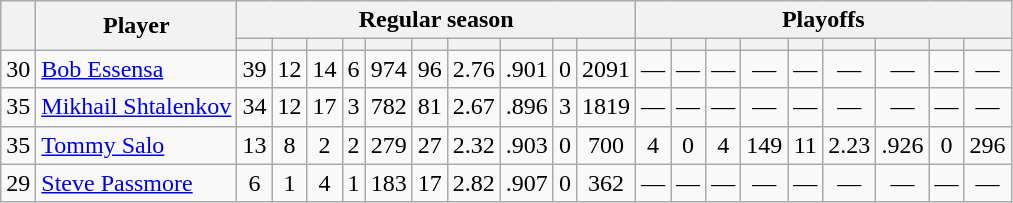<table class="wikitable plainrowheaders" style="text-align:center;">
<tr>
<th scope="col" rowspan="2"></th>
<th scope="col" rowspan="2">Player</th>
<th scope=colgroup colspan=10>Regular season</th>
<th scope=colgroup colspan=9>Playoffs</th>
</tr>
<tr>
<th scope="col"></th>
<th scope="col"></th>
<th scope="col"></th>
<th scope="col"></th>
<th scope="col"></th>
<th scope="col"></th>
<th scope="col"></th>
<th scope="col"></th>
<th scope="col"></th>
<th scope="col"></th>
<th scope="col"></th>
<th scope="col"></th>
<th scope="col"></th>
<th scope="col"></th>
<th scope="col"></th>
<th scope="col"></th>
<th scope="col"></th>
<th scope="col"></th>
<th scope="col"></th>
</tr>
<tr>
<td scope="row">30</td>
<td align="left"><a href='#'>Bob Essensa</a></td>
<td>39</td>
<td>12</td>
<td>14</td>
<td>6</td>
<td>974</td>
<td>96</td>
<td>2.76</td>
<td>.901</td>
<td>0</td>
<td>2091</td>
<td>—</td>
<td>—</td>
<td>—</td>
<td>—</td>
<td>—</td>
<td>—</td>
<td>—</td>
<td>—</td>
<td>—</td>
</tr>
<tr>
<td scope="row">35</td>
<td align="left"><a href='#'>Mikhail Shtalenkov</a></td>
<td>34</td>
<td>12</td>
<td>17</td>
<td>3</td>
<td>782</td>
<td>81</td>
<td>2.67</td>
<td>.896</td>
<td>3</td>
<td>1819</td>
<td>—</td>
<td>—</td>
<td>—</td>
<td>—</td>
<td>—</td>
<td>—</td>
<td>—</td>
<td>—</td>
<td>—</td>
</tr>
<tr>
<td scope="row">35</td>
<td align="left"><a href='#'>Tommy Salo</a></td>
<td>13</td>
<td>8</td>
<td>2</td>
<td>2</td>
<td>279</td>
<td>27</td>
<td>2.32</td>
<td>.903</td>
<td>0</td>
<td>700</td>
<td>4</td>
<td>0</td>
<td>4</td>
<td>149</td>
<td>11</td>
<td>2.23</td>
<td>.926</td>
<td>0</td>
<td>296</td>
</tr>
<tr>
<td scope="row">29</td>
<td align="left"><a href='#'>Steve Passmore</a></td>
<td>6</td>
<td>1</td>
<td>4</td>
<td>1</td>
<td>183</td>
<td>17</td>
<td>2.82</td>
<td>.907</td>
<td>0</td>
<td>362</td>
<td>—</td>
<td>—</td>
<td>—</td>
<td>—</td>
<td>—</td>
<td>—</td>
<td>—</td>
<td>—</td>
<td>—</td>
</tr>
</table>
